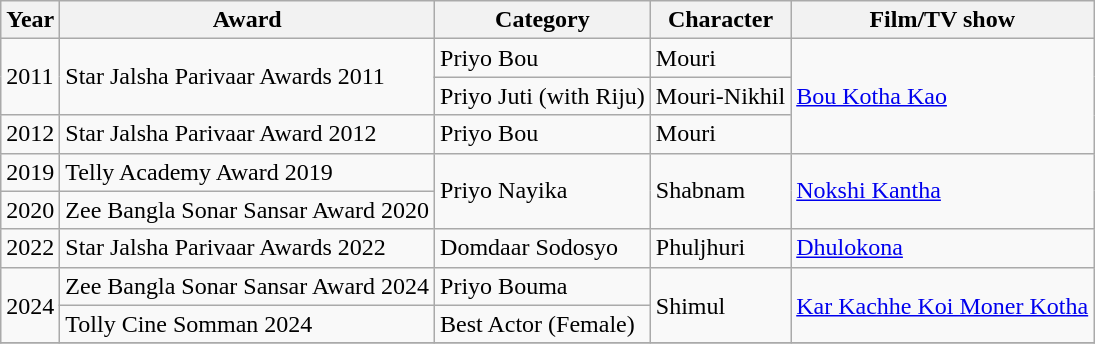<table class="wikitable sortable">
<tr>
<th>Year</th>
<th>Award</th>
<th>Category</th>
<th>Character</th>
<th>Film/TV show</th>
</tr>
<tr>
<td rowspan="2">2011</td>
<td rowspan="2">Star Jalsha Parivaar Awards 2011</td>
<td>Priyo Bou</td>
<td>Mouri</td>
<td rowspan="3"><a href='#'>Bou Kotha Kao</a></td>
</tr>
<tr>
<td>Priyo Juti (with Riju)</td>
<td>Mouri-Nikhil</td>
</tr>
<tr>
<td>2012</td>
<td>Star Jalsha Parivaar Award 2012</td>
<td>Priyo Bou</td>
<td>Mouri</td>
</tr>
<tr>
<td>2019</td>
<td>Telly Academy Award 2019</td>
<td rowspan="2">Priyo Nayika</td>
<td rowspan="2">Shabnam</td>
<td rowspan="2"><a href='#'>Nokshi Kantha</a></td>
</tr>
<tr>
<td>2020</td>
<td>Zee Bangla Sonar Sansar Award 2020</td>
</tr>
<tr>
<td>2022</td>
<td>Star Jalsha Parivaar Awards 2022</td>
<td>Domdaar Sodosyo</td>
<td>Phuljhuri</td>
<td><a href='#'>Dhulokona</a></td>
</tr>
<tr>
<td rowspan="2">2024</td>
<td>Zee Bangla Sonar Sansar Award 2024</td>
<td>Priyo Bouma</td>
<td rowspan="2">Shimul</td>
<td rowspan="2"><a href='#'>Kar Kachhe Koi Moner Kotha</a></td>
</tr>
<tr>
<td>Tolly Cine Somman 2024</td>
<td>Best Actor (Female)</td>
</tr>
<tr>
</tr>
</table>
